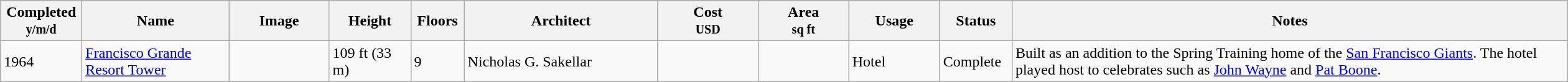<table class="wikitable sortable" style="width:1680px;">
<tr>
<th style="width:80px;">Completed <br><small>y/m/d</small></th>
<th style="width:150px;">Name</th>
<th style="width:100px;" class="unsortable">Image</th>
<th style="width:80px;" data-sort-="" type="number">Height</th>
<th style="width:50px;" data-sort-="" type="number">Floors</th>
<th style="width:200px;">Architect</th>
<th style="width:100px;">Cost <br><small>USD</small></th>
<th style="width:90px;">Area <br><small>sq ft</small></th>
<th style="width:90px;">Usage</th>
<th style="width:70px;">Status</th>
<th class="unsortable">Notes</th>
</tr>
<tr>
<td>1964</td>
<td><a href='#'>Francisco Grande Resort Tower</a></td>
<td></td>
<td>109 ft (33 m)</td>
<td>9</td>
<td> Nicholas G. Sakellar</td>
<td></td>
<td></td>
<td>Hotel</td>
<td><span>Complete</span></td>
<td>Built as an addition to the Spring Training home of the <a href='#'>San Francisco Giants</a>. The hotel played host to celebrates such as <a href='#'>John Wayne</a> and <a href='#'>Pat Boone</a>.</td>
</tr>
</table>
